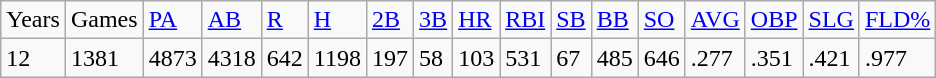<table class="wikitable">
<tr>
<td>Years</td>
<td>Games</td>
<td><a href='#'>PA</a></td>
<td><a href='#'>AB</a></td>
<td><a href='#'>R</a></td>
<td><a href='#'>H</a></td>
<td><a href='#'>2B</a></td>
<td><a href='#'>3B</a></td>
<td><a href='#'>HR</a></td>
<td><a href='#'>RBI</a></td>
<td><a href='#'>SB</a></td>
<td><a href='#'>BB</a></td>
<td><a href='#'>SO</a></td>
<td><a href='#'>AVG</a></td>
<td><a href='#'>OBP</a></td>
<td><a href='#'>SLG</a></td>
<td><a href='#'>FLD%</a></td>
</tr>
<tr>
<td>12</td>
<td>1381</td>
<td>4873</td>
<td>4318</td>
<td>642</td>
<td>1198</td>
<td>197</td>
<td>58</td>
<td>103</td>
<td>531</td>
<td>67</td>
<td>485</td>
<td>646</td>
<td>.277</td>
<td>.351</td>
<td>.421</td>
<td>.977</td>
</tr>
</table>
